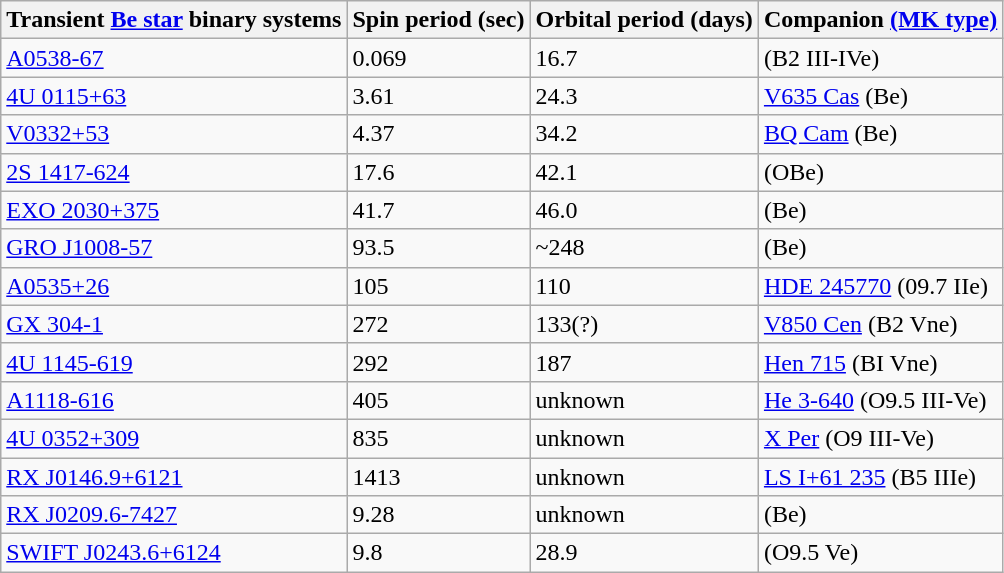<table class="wikitable">
<tr>
<th>Transient <a href='#'>Be star</a> binary systems</th>
<th>Spin period (sec)</th>
<th>Orbital period (days)</th>
<th>Companion <a href='#'>(MK type)</a></th>
</tr>
<tr>
<td><a href='#'>A0538-67</a></td>
<td>0.069</td>
<td>16.7</td>
<td>(B2 III-IVe)</td>
</tr>
<tr>
<td><a href='#'>4U 0115+63</a></td>
<td>3.61</td>
<td>24.3</td>
<td><a href='#'>V635 Cas</a> (Be)</td>
</tr>
<tr>
<td><a href='#'>V0332+53</a></td>
<td>4.37</td>
<td>34.2</td>
<td><a href='#'>BQ Cam</a> (Be)</td>
</tr>
<tr>
<td><a href='#'>2S 1417-624</a></td>
<td>17.6</td>
<td>42.1</td>
<td>(OBe)</td>
</tr>
<tr>
<td><a href='#'>EXO 2030+375</a></td>
<td>41.7</td>
<td>46.0</td>
<td>(Be)</td>
</tr>
<tr>
<td><a href='#'>GRO J1008-57</a></td>
<td>93.5</td>
<td>~248</td>
<td>(Be)</td>
</tr>
<tr>
<td><a href='#'>A0535+26</a></td>
<td>105</td>
<td>110</td>
<td><a href='#'>HDE 245770</a> (09.7 IIe)</td>
</tr>
<tr>
<td><a href='#'>GX 304-1</a></td>
<td>272</td>
<td>133(?)</td>
<td><a href='#'>V850 Cen</a> (B2 Vne)</td>
</tr>
<tr>
<td><a href='#'>4U 1145-619</a></td>
<td>292</td>
<td>187</td>
<td><a href='#'>Hen 715</a> (BI Vne)</td>
</tr>
<tr>
<td><a href='#'>A1118-616</a></td>
<td>405</td>
<td>unknown</td>
<td><a href='#'>He 3-640</a> (O9.5 III-Ve)</td>
</tr>
<tr>
<td><a href='#'>4U 0352+309</a></td>
<td>835</td>
<td>unknown</td>
<td><a href='#'>X Per</a> (O9 III-Ve)</td>
</tr>
<tr>
<td><a href='#'>RX J0146.9+6121</a></td>
<td>1413</td>
<td>unknown</td>
<td><a href='#'>LS I+61 235</a> (B5 IIIe)</td>
</tr>
<tr>
<td><a href='#'>RX J0209.6-7427</a></td>
<td>9.28</td>
<td>unknown</td>
<td>(Be)</td>
</tr>
<tr>
<td><a href='#'>SWIFT J0243.6+6124</a></td>
<td>9.8</td>
<td>28.9</td>
<td>(O9.5 Ve)</td>
</tr>
</table>
